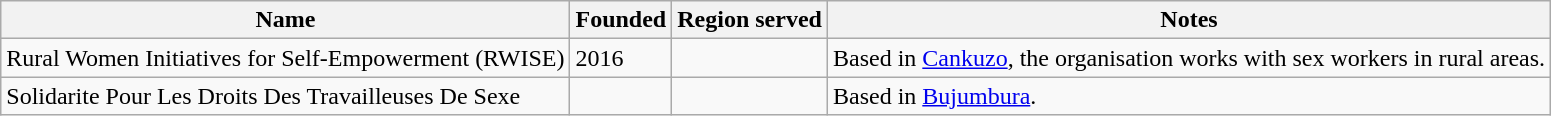<table class="wikitable sortable">
<tr>
<th>Name</th>
<th>Founded</th>
<th>Region served</th>
<th>Notes</th>
</tr>
<tr>
<td>Rural Women Initiatives for Self-Empowerment (RWISE)</td>
<td>2016</td>
<td></td>
<td>Based in <a href='#'>Cankuzo</a>, the organisation works with sex workers in rural areas.</td>
</tr>
<tr>
<td>Solidarite Pour Les Droits Des Travailleuses De Sexe</td>
<td></td>
<td></td>
<td>Based in <a href='#'>Bujumbura</a>.</td>
</tr>
</table>
